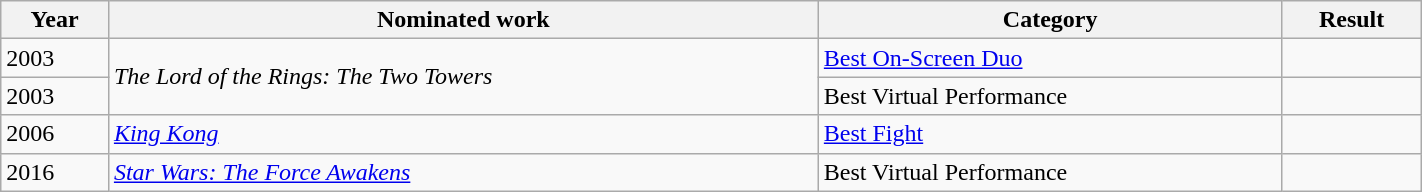<table width="75%" class="wikitable">
<tr>
<th>Year</th>
<th>Nominated work</th>
<th>Category</th>
<th>Result</th>
</tr>
<tr>
<td>2003</td>
<td rowspan="2"><em>The Lord of the Rings: The Two Towers</em></td>
<td><a href='#'>Best On-Screen Duo</a> </td>
<td></td>
</tr>
<tr>
<td>2003</td>
<td>Best Virtual Performance</td>
<td></td>
</tr>
<tr>
<td>2006</td>
<td><em><a href='#'>King Kong</a></em></td>
<td><a href='#'>Best Fight</a></td>
<td></td>
</tr>
<tr>
<td>2016</td>
<td><em><a href='#'>Star Wars: The Force Awakens</a></em></td>
<td>Best Virtual Performance</td>
<td></td>
</tr>
</table>
